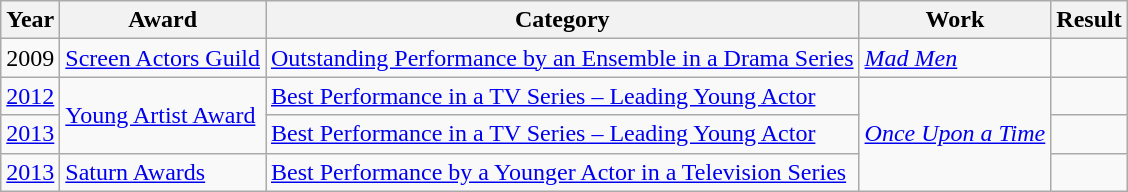<table class="wikitable">
<tr>
<th>Year</th>
<th>Award</th>
<th>Category</th>
<th>Work</th>
<th>Result</th>
</tr>
<tr>
<td>2009</td>
<td><a href='#'>Screen Actors Guild</a></td>
<td><a href='#'>Outstanding Performance by an Ensemble in a Drama Series</a></td>
<td><em><a href='#'>Mad Men</a></em></td>
<td></td>
</tr>
<tr>
<td><a href='#'>2012</a></td>
<td rowspan="2"><a href='#'>Young Artist Award</a></td>
<td><a href='#'>Best Performance in a TV Series – Leading Young Actor</a></td>
<td rowspan="3"><em><a href='#'>Once Upon a Time</a></em></td>
<td></td>
</tr>
<tr>
<td><a href='#'>2013</a></td>
<td><a href='#'>Best Performance in a TV Series – Leading Young Actor</a></td>
<td></td>
</tr>
<tr>
<td><a href='#'>2013</a></td>
<td><a href='#'>Saturn Awards</a></td>
<td><a href='#'>Best Performance by a Younger Actor in a Television Series</a></td>
<td></td>
</tr>
</table>
